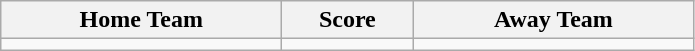<table class="wikitable" style="text-align: center">
<tr>
<th width=180>Home Team</th>
<th width=80>Score</th>
<th width=180>Away Team</th>
</tr>
<tr>
<td></td>
<td></td>
<td></td>
</tr>
</table>
